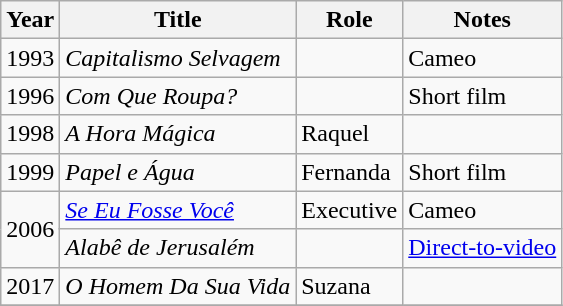<table class="wikitable">
<tr>
<th>Year</th>
<th>Title</th>
<th>Role</th>
<th>Notes</th>
</tr>
<tr>
<td>1993</td>
<td><em>Capitalismo Selvagem</em></td>
<td></td>
<td>Cameo</td>
</tr>
<tr>
<td>1996</td>
<td><em>Com Que Roupa?</em></td>
<td></td>
<td>Short film</td>
</tr>
<tr>
<td>1998</td>
<td><em>A Hora Mágica</em></td>
<td>Raquel</td>
<td></td>
</tr>
<tr>
<td>1999</td>
<td><em>Papel e Água</em></td>
<td>Fernanda</td>
<td>Short film</td>
</tr>
<tr>
<td rowspan="2">2006</td>
<td><em><a href='#'>Se Eu Fosse Você</a></em></td>
<td>Executive</td>
<td>Cameo</td>
</tr>
<tr>
<td><em>Alabê de Jerusalém</em></td>
<td></td>
<td><a href='#'>Direct-to-video</a></td>
</tr>
<tr>
<td>2017</td>
<td><em>O Homem Da Sua Vida</em></td>
<td>Suzana</td>
<td></td>
</tr>
<tr>
</tr>
</table>
